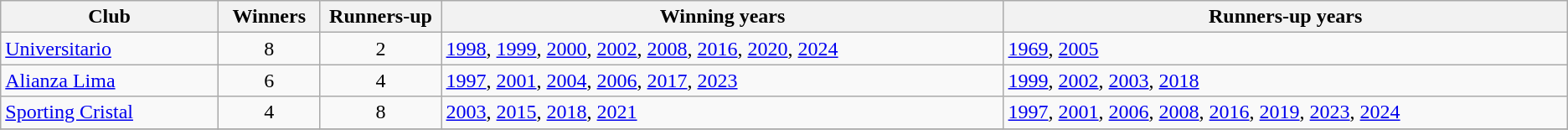<table class="wikitable sortable">
<tr>
<th scope=col width=200>Club</th>
<th scope=col width=80>Winners</th>
<th scope=col width=100>Runners-up</th>
<th scope=col class="unsortable" width=600>Winning years</th>
<th scope=col class="unsortable" width=600>Runners-up years</th>
</tr>
<tr>
<td><a href='#'>Universitario</a></td>
<td align=center>8</td>
<td align=center>2</td>
<td><a href='#'>1998</a>, <a href='#'>1999</a>, <a href='#'>2000</a>, <a href='#'>2002</a>, <a href='#'>2008</a>, <a href='#'>2016</a>, <a href='#'>2020</a>, <a href='#'>2024</a></td>
<td><a href='#'>1969</a>, <a href='#'>2005</a></td>
</tr>
<tr>
<td><a href='#'>Alianza Lima</a></td>
<td align=center>6</td>
<td align=center>4</td>
<td><a href='#'>1997</a>, <a href='#'>2001</a>, <a href='#'>2004</a>, <a href='#'>2006</a>, <a href='#'>2017</a>, <a href='#'>2023</a></td>
<td><a href='#'>1999</a>, <a href='#'>2002</a>, <a href='#'>2003</a>, <a href='#'>2018</a></td>
</tr>
<tr>
<td><a href='#'>Sporting Cristal</a></td>
<td align=center>4</td>
<td align=center>8</td>
<td><a href='#'>2003</a>, <a href='#'>2015</a>, <a href='#'>2018</a>, <a href='#'>2021</a></td>
<td><a href='#'>1997</a>, <a href='#'>2001</a>, <a href='#'>2006</a>, <a href='#'>2008</a>, <a href='#'>2016</a>, <a href='#'>2019</a>, <a href='#'>2023</a>, <a href='#'>2024</a></td>
</tr>
<tr>
</tr>
</table>
